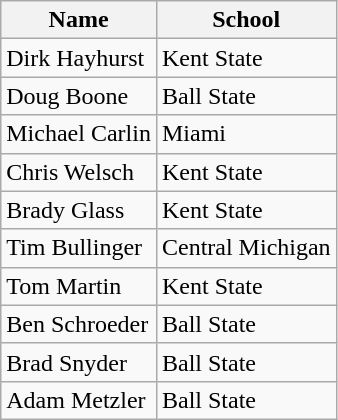<table class=wikitable>
<tr>
<th>Name</th>
<th>School</th>
</tr>
<tr>
<td>Dirk Hayhurst</td>
<td>Kent State</td>
</tr>
<tr>
<td>Doug Boone</td>
<td>Ball State</td>
</tr>
<tr>
<td>Michael Carlin</td>
<td>Miami</td>
</tr>
<tr>
<td>Chris Welsch</td>
<td>Kent State</td>
</tr>
<tr>
<td>Brady Glass</td>
<td>Kent State</td>
</tr>
<tr>
<td>Tim Bullinger</td>
<td>Central Michigan</td>
</tr>
<tr>
<td>Tom Martin</td>
<td>Kent State</td>
</tr>
<tr>
<td>Ben Schroeder</td>
<td>Ball State</td>
</tr>
<tr>
<td>Brad Snyder</td>
<td>Ball State</td>
</tr>
<tr>
<td>Adam Metzler</td>
<td>Ball State</td>
</tr>
</table>
